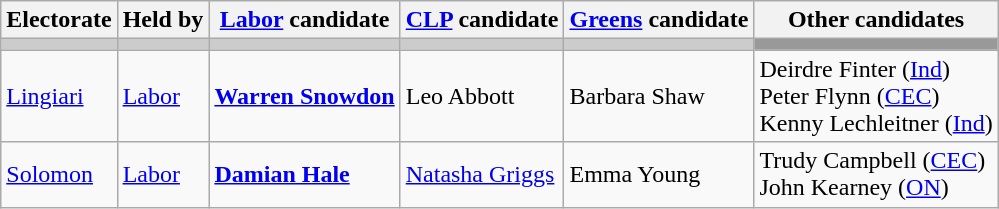<table class="wikitable">
<tr>
<th>Electorate</th>
<th>Held by</th>
<th><a href='#'>Labor</a> candidate</th>
<th><a href='#'>CLP</a> candidate</th>
<th><a href='#'>Greens</a> candidate</th>
<th>Other candidates</th>
</tr>
<tr style="background:#ccc;">
<td></td>
<td></td>
<td></td>
<td></td>
<td></td>
<td style="background:#999;"></td>
</tr>
<tr>
<td><a href='#'>Lingiari</a></td>
<td><a href='#'>Labor</a></td>
<td><strong><a href='#'>Warren Snowdon</a></strong></td>
<td>Leo Abbott</td>
<td>Barbara Shaw</td>
<td>Deirdre Finter (<a href='#'>Ind</a>)<br>Peter Flynn (<a href='#'>CEC</a>)<br>Kenny Lechleitner (<a href='#'>Ind</a>)</td>
</tr>
<tr>
<td><a href='#'>Solomon</a></td>
<td><a href='#'>Labor</a></td>
<td><strong><a href='#'>Damian Hale</a></strong></td>
<td><a href='#'>Natasha Griggs</a></td>
<td>Emma Young</td>
<td>Trudy Campbell (<a href='#'>CEC</a>)<br>John Kearney (<a href='#'>ON</a>)</td>
</tr>
</table>
